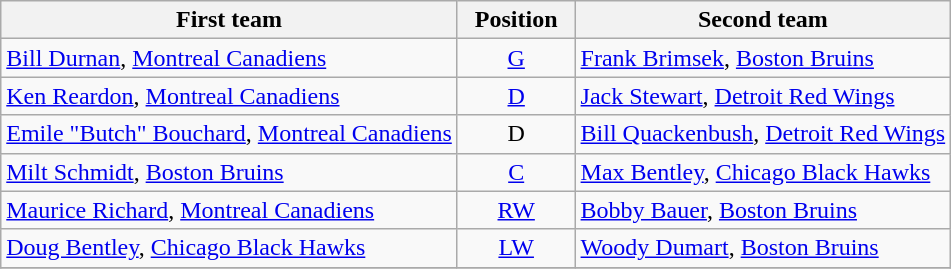<table class="wikitable">
<tr>
<th>First team</th>
<th>  Position  </th>
<th>Second team</th>
</tr>
<tr>
<td><a href='#'>Bill Durnan</a>, <a href='#'>Montreal Canadiens</a></td>
<td align=center><a href='#'>G</a></td>
<td><a href='#'>Frank Brimsek</a>, <a href='#'>Boston Bruins</a></td>
</tr>
<tr>
<td><a href='#'>Ken Reardon</a>, <a href='#'>Montreal Canadiens</a></td>
<td align=center><a href='#'>D</a></td>
<td><a href='#'>Jack Stewart</a>, <a href='#'>Detroit Red Wings</a></td>
</tr>
<tr>
<td><a href='#'>Emile "Butch" Bouchard</a>, <a href='#'>Montreal Canadiens</a></td>
<td align=center>D</td>
<td><a href='#'>Bill Quackenbush</a>, <a href='#'>Detroit Red Wings</a></td>
</tr>
<tr>
<td><a href='#'>Milt Schmidt</a>, <a href='#'>Boston Bruins</a></td>
<td align=center><a href='#'>C</a></td>
<td><a href='#'>Max Bentley</a>, <a href='#'>Chicago Black Hawks</a></td>
</tr>
<tr>
<td><a href='#'>Maurice Richard</a>, <a href='#'>Montreal Canadiens</a></td>
<td align=center><a href='#'>RW</a></td>
<td><a href='#'>Bobby Bauer</a>, <a href='#'>Boston Bruins</a></td>
</tr>
<tr>
<td><a href='#'>Doug Bentley</a>, <a href='#'>Chicago Black Hawks</a></td>
<td align=center><a href='#'>LW</a></td>
<td><a href='#'>Woody Dumart</a>, <a href='#'>Boston Bruins</a></td>
</tr>
<tr>
</tr>
</table>
